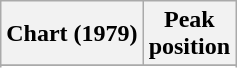<table class="wikitable plainrowheaders sortable" style="text-align:center;">
<tr>
<th scope="col">Chart (1979)</th>
<th scope="col">Peak<br>position</th>
</tr>
<tr>
</tr>
<tr>
</tr>
</table>
